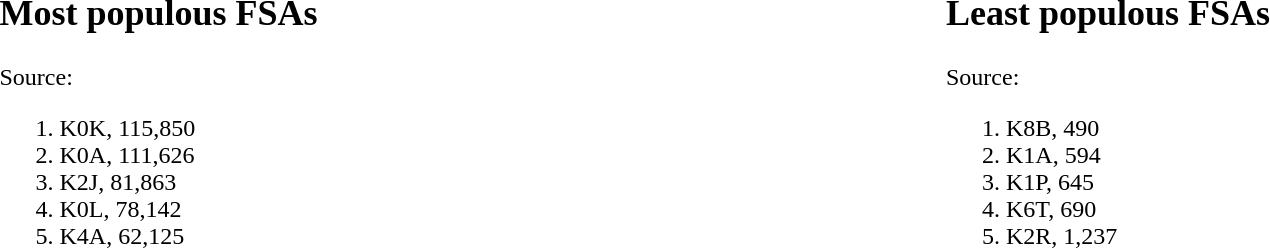<table style="width: 100%">
<tr>
<td style="width: 50%"><br><h2>Most populous FSAs</h2>Source:<ol><li>K0K, 115,850</li><li>K0A, 111,626</li><li>K2J, 81,863</li><li>K0L, 78,142</li><li>K4A, 62,125</li></ol></td>
<td style="width: 50%"><br><h2>Least populous FSAs</h2>Source:<ol><li>K8B, 490</li><li>K1A, 594</li><li>K1P, 645</li><li>K6T, 690</li><li>K2R, 1,237</li></ol></td>
</tr>
</table>
